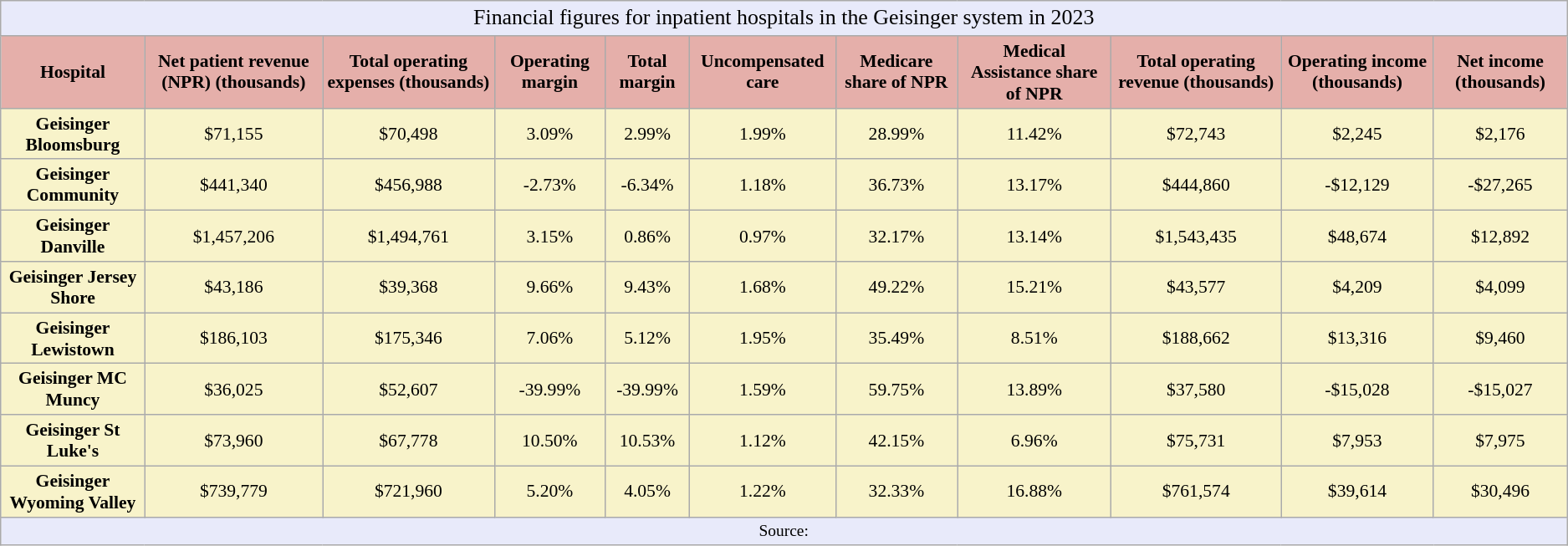<table class="wikitable" style="text-align:center;font-size:90%;"|>
<tr>
<td colspan="11" style="text-align:center;font-size:120%;background:#E8EAFA;">Financial figures for inpatient hospitals in the Geisinger system in 2023</td>
</tr>
<tr>
<th style="background:#e5afaa; color:#000; height:30px;">Hospital</th>
<th style="background:#e5afaa; color:#000;">Net patient revenue (NPR) (thousands)</th>
<th style="background:#e5afaa; color:#000;">Total operating expenses (thousands)</th>
<th style="background:#e5afaa; color:#000;">Operating margin</th>
<th style="background:#e5afaa; color:#000;">Total margin</th>
<th style="background:#e5afaa; color:#000;">Uncompensated care</th>
<th style="background:#e5afaa; color:#000;">Medicare share of NPR</th>
<th style="background:#e5afaa; color:#000;">Medical Assistance share of NPR</th>
<th style="background:#e5afaa; color:#000;">Total operating revenue (thousands)</th>
<th style="background:#e5afaa; color:#000;">Operating income (thousands)</th>
<th style="background:#e5afaa; color:#000;">Net income (thousands)</th>
</tr>
<tr>
<th style="background:#f8f3ca; color:#000; height:16px;">Geisinger Bloomsburg</th>
<td style="text-align:center; background:#f8f3ca; color:#000;">$71,155</td>
<td style="text-align:center; background:#f8f3ca; color:#000;">$70,498</td>
<td style="text-align:center; background:#f8f3ca; color:#000;">3.09%</td>
<td style="text-align:center; background:#f8f3ca; color:#000;">2.99%</td>
<td style="text-align:center; background:#f8f3ca; color:#000;">1.99%</td>
<td style="text-align:center; background:#f8f3ca; color:#000;">28.99%</td>
<td style="text-align:center; background:#f8f3ca; color:#000;">11.42%</td>
<td style="text-align:center; background:#f8f3ca; color:#000;">$72,743</td>
<td style="text-align:center; background:#f8f3ca; color:#000;">$2,245</td>
<td style="text-align:center; background:#f8f3ca; color:#000;">$2,176</td>
</tr>
<tr>
<th style="background:#f8f3ca; color:#000; height:16px;">Geisinger Community</th>
<td style="text-align:center; background:#f8f3ca; color:#000;">$441,340</td>
<td style="text-align:center; background:#f8f3ca; color:#000;">$456,988</td>
<td style="text-align:center; background:#f8f3ca; color:#000;">-2.73%</td>
<td style="text-align:center; background:#f8f3ca; color:#000;">-6.34%</td>
<td style="text-align:center; background:#f8f3ca; color:#000;">1.18%</td>
<td style="text-align:center; background:#f8f3ca; color:#000;">36.73%</td>
<td style="text-align:center; background:#f8f3ca; color:#000;">13.17%</td>
<td style="text-align:center; background:#f8f3ca; color:#000;">$444,860</td>
<td style="text-align:center; background:#f8f3ca; color:#000;">-$12,129</td>
<td style="text-align:center; background:#f8f3ca; color:#000;">-$27,265</td>
</tr>
<tr>
<th style="background:#f8f3ca; color:#000; height:16px;">Geisinger Danville</th>
<td style="text-align:center; background:#f8f3ca; color:#000;">$1,457,206</td>
<td style="text-align:center; background:#f8f3ca; color:#000;">$1,494,761</td>
<td style="text-align:center; background:#f8f3ca; color:#000;">3.15%</td>
<td style="text-align:center; background:#f8f3ca; color:#000;">0.86%</td>
<td style="text-align:center; background:#f8f3ca; color:#000;">0.97%</td>
<td style="text-align:center; background:#f8f3ca; color:#000;">32.17%</td>
<td style="text-align:center; background:#f8f3ca; color:#000;">13.14%</td>
<td style="text-align:center; background:#f8f3ca; color:#000;">$1,543,435</td>
<td style="text-align:center; background:#f8f3ca; color:#000;">$48,674</td>
<td style="text-align:center; background:#f8f3ca; color:#000;">$12,892</td>
</tr>
<tr>
<th style="background:#f8f3ca; color:#000; height:16px;">Geisinger Jersey Shore</th>
<td style="text-align:center; background:#f8f3ca; color:#000;">$43,186</td>
<td style="text-align:center; background:#f8f3ca; color:#000;">$39,368</td>
<td style="text-align:center; background:#f8f3ca; color:#000;">9.66%</td>
<td style="text-align:center; background:#f8f3ca; color:#000;">9.43%</td>
<td style="text-align:center; background:#f8f3ca; color:#000;">1.68%</td>
<td style="text-align:center; background:#f8f3ca; color:#000;">49.22%</td>
<td style="text-align:center; background:#f8f3ca; color:#000;">15.21%</td>
<td style="text-align:center; background:#f8f3ca; color:#000;">$43,577</td>
<td style="text-align:center; background:#f8f3ca; color:#000;">$4,209</td>
<td style="text-align:center; background:#f8f3ca; color:#000;">$4,099</td>
</tr>
<tr>
<th style="background:#f8f3ca; color:#000; height:16px;">Geisinger Lewistown</th>
<td style="text-align:center; background:#f8f3ca; color:#000;">$186,103</td>
<td style="text-align:center; background:#f8f3ca; color:#000;">$175,346</td>
<td style="text-align:center; background:#f8f3ca; color:#000;">7.06%</td>
<td style="text-align:center; background:#f8f3ca; color:#000;">5.12%</td>
<td style="text-align:center; background:#f8f3ca; color:#000;">1.95%</td>
<td style="text-align:center; background:#f8f3ca; color:#000;">35.49%</td>
<td style="text-align:center; background:#f8f3ca; color:#000;">8.51%</td>
<td style="text-align:center; background:#f8f3ca; color:#000;">$188,662</td>
<td style="text-align:center; background:#f8f3ca; color:#000;">$13,316</td>
<td style="text-align:center; background:#f8f3ca; color:#000;">$9,460</td>
</tr>
<tr>
<th style="background:#f8f3ca; color:#000; height:16px;">Geisinger MC Muncy</th>
<td style="text-align:center; background:#f8f3ca; color:#000;">$36,025</td>
<td style="text-align:center; background:#f8f3ca; color:#000;">$52,607</td>
<td style="text-align:center; background:#f8f3ca; color:#000;">-39.99%</td>
<td style="text-align:center; background:#f8f3ca; color:#000;">-39.99%</td>
<td style="text-align:center; background:#f8f3ca; color:#000;">1.59%</td>
<td style="text-align:center; background:#f8f3ca; color:#000;">59.75%</td>
<td style="text-align:center; background:#f8f3ca; color:#000;">13.89%</td>
<td style="text-align:center; background:#f8f3ca; color:#000;">$37,580</td>
<td style="text-align:center; background:#f8f3ca; color:#000;">-$15,028</td>
<td style="text-align:center; background:#f8f3ca; color:#000;">-$15,027</td>
</tr>
<tr>
<th style="background:#f8f3ca; color:#000; height:16px;">Geisinger St Luke's</th>
<td style="text-align:center; background:#f8f3ca; color:#000;">$73,960</td>
<td style="text-align:center; background:#f8f3ca; color:#000;">$67,778</td>
<td style="text-align:center; background:#f8f3ca; color:#000;">10.50%</td>
<td style="text-align:center; background:#f8f3ca; color:#000;">10.53%</td>
<td style="text-align:center; background:#f8f3ca; color:#000;">1.12%</td>
<td style="text-align:center; background:#f8f3ca; color:#000;">42.15%</td>
<td style="text-align:center; background:#f8f3ca; color:#000;">6.96%</td>
<td style="text-align:center; background:#f8f3ca; color:#000;">$75,731</td>
<td style="text-align:center; background:#f8f3ca; color:#000;">$7,953</td>
<td style="text-align:center; background:#f8f3ca; color:#000;">$7,975</td>
</tr>
<tr>
<th style="background:#f8f3ca; color:#000; height:16px;">Geisinger Wyoming Valley</th>
<td style="text-align:center; background:#f8f3ca; color:#000;">$739,779</td>
<td style="text-align:center; background:#f8f3ca; color:#000;">$721,960</td>
<td style="text-align:center; background:#f8f3ca; color:#000;">5.20%</td>
<td style="text-align:center; background:#f8f3ca; color:#000;">4.05%</td>
<td style="text-align:center; background:#f8f3ca; color:#000;">1.22%</td>
<td style="text-align:center; background:#f8f3ca; color:#000;">32.33%</td>
<td style="text-align:center; background:#f8f3ca; color:#000;">16.88%</td>
<td style="text-align:center; background:#f8f3ca; color:#000;">$761,574</td>
<td style="text-align:center; background:#f8f3ca; color:#000;">$39,614</td>
<td style="text-align:center; background:#f8f3ca; color:#000;">$30,496</td>
</tr>
<tr>
<td colspan="11" style="text-align:center;font-size:90%;background:#E8EAFA;">Source:</td>
</tr>
</table>
